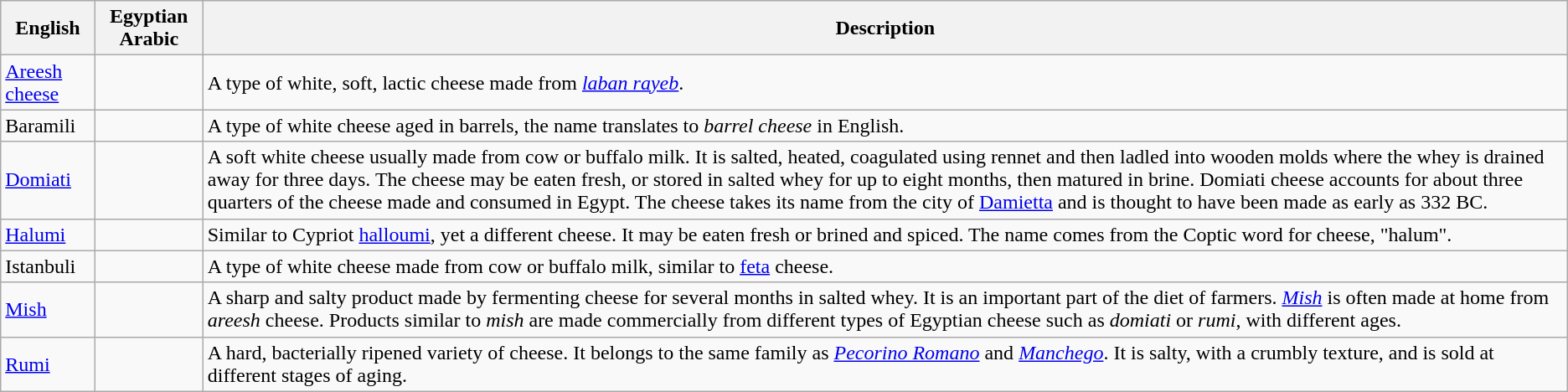<table class="wikitable">
<tr>
<th>English</th>
<th>Egyptian Arabic</th>
<th>Description</th>
</tr>
<tr>
<td><a href='#'>Areesh cheese</a></td>
<td></td>
<td>A type of white, soft, lactic cheese made from <em><a href='#'>laban rayeb</a></em>.</td>
</tr>
<tr>
<td>Baramili</td>
<td></td>
<td>A type of white cheese aged in barrels, the name translates to <em>barrel cheese</em> in English.</td>
</tr>
<tr>
<td><a href='#'>Domiati</a></td>
<td></td>
<td>A soft white cheese usually made from cow or buffalo milk. It is salted, heated, coagulated using rennet and then ladled into wooden molds where the whey is drained away for three days. The cheese may be eaten fresh, or stored in salted whey for up to eight months, then matured in brine. Domiati cheese accounts for about three quarters of the cheese made and consumed in Egypt. The cheese takes its name from the city of <a href='#'>Damietta</a> and is thought to have been made as early as 332 BC.</td>
</tr>
<tr>
<td><a href='#'>Halumi</a></td>
<td></td>
<td>Similar to Cypriot <a href='#'>halloumi</a>, yet a different cheese. It may be eaten fresh or brined and spiced. The name comes from the Coptic word for cheese, "halum".</td>
</tr>
<tr>
<td>Istanbuli</td>
<td></td>
<td>A type of white cheese made from cow or buffalo milk, similar to <a href='#'>feta</a> cheese.</td>
</tr>
<tr>
<td><a href='#'>Mish</a></td>
<td></td>
<td>A sharp and salty product made by fermenting cheese for several months in salted whey. It is an important part of the diet of farmers. <em><a href='#'>Mish</a></em> is often made at home from <em>areesh</em> cheese. Products similar to <em>mish</em> are made commercially from different types of Egyptian cheese such as <em>domiati</em> or <em>rumi</em>, with different ages.</td>
</tr>
<tr>
<td><a href='#'>Rumi</a></td>
<td></td>
<td>A hard, bacterially ripened variety of cheese. It belongs to the same family as <em><a href='#'>Pecorino Romano</a></em> and <em><a href='#'>Manchego</a></em>. It is salty, with a crumbly texture, and is sold at different stages of aging.</td>
</tr>
</table>
